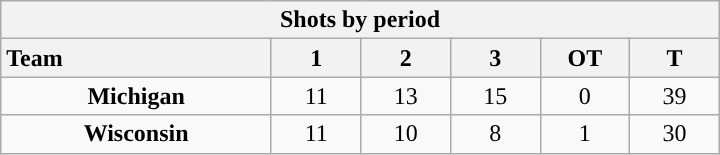<table class="wikitable" style="width:30em; text-align:right;">
<tr>
<th colspan=6>Shots by period</th>
</tr>
<tr>
<th style="width:10em; text-align:left;">Team</th>
<th style="width:3em;">1</th>
<th style="width:3em;">2</th>
<th style="width:3em;">3</th>
<th style="width:3em;">OT</th>
<th style="width:3em;">T</th>
</tr>
<tr>
<td align=center><strong>Michigan</strong></td>
<td align=center>11</td>
<td align=center>13</td>
<td align=center>15</td>
<td align=center>0</td>
<td align=center>39</td>
</tr>
<tr>
<td align=center><strong>Wisconsin</strong></td>
<td align=center>11</td>
<td align=center>10</td>
<td align=center>8</td>
<td align=center>1</td>
<td align=center>30</td>
</tr>
</table>
